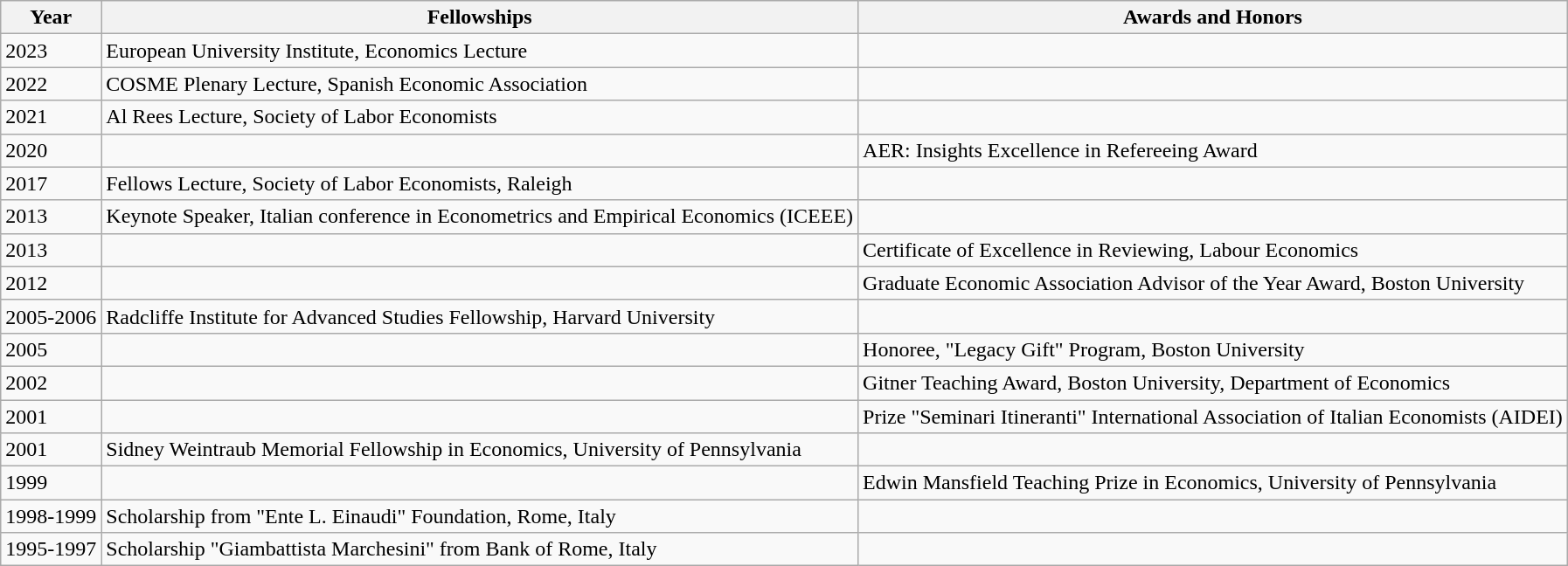<table class="wikitable">
<tr>
<th>Year</th>
<th>Fellowships</th>
<th>Awards and Honors</th>
</tr>
<tr>
<td>2023</td>
<td>European University Institute, Economics Lecture</td>
<td></td>
</tr>
<tr>
<td>2022</td>
<td>COSME Plenary Lecture, Spanish Economic Association</td>
<td></td>
</tr>
<tr>
<td>2021</td>
<td>Al Rees Lecture, Society of Labor Economists</td>
<td></td>
</tr>
<tr>
<td>2020</td>
<td></td>
<td>AER: Insights Excellence in Refereeing Award</td>
</tr>
<tr>
<td>2017</td>
<td>Fellows Lecture, Society of Labor Economists, Raleigh</td>
<td></td>
</tr>
<tr>
<td>2013</td>
<td>Keynote Speaker, Italian conference in Econometrics and Empirical Economics (ICEEE)</td>
<td></td>
</tr>
<tr>
<td>2013</td>
<td></td>
<td>Certificate of Excellence in Reviewing, Labour Economics</td>
</tr>
<tr>
<td>2012</td>
<td></td>
<td>Graduate Economic Association Advisor of the Year Award, Boston University</td>
</tr>
<tr>
<td>2005-2006</td>
<td>Radcliffe Institute for Advanced Studies Fellowship, Harvard University</td>
<td></td>
</tr>
<tr>
<td>2005</td>
<td></td>
<td>Honoree, "Legacy Gift" Program, Boston University</td>
</tr>
<tr>
<td>2002</td>
<td></td>
<td>Gitner Teaching Award, Boston University, Department of Economics</td>
</tr>
<tr>
<td>2001</td>
<td></td>
<td>Prize "Seminari Itineranti" International Association of Italian Economists (AIDEI)</td>
</tr>
<tr>
<td>2001</td>
<td>Sidney Weintraub Memorial Fellowship in Economics, University of Pennsylvania</td>
<td></td>
</tr>
<tr>
<td>1999</td>
<td></td>
<td>Edwin Mansfield Teaching Prize in Economics, University of Pennsylvania</td>
</tr>
<tr>
<td>1998-1999</td>
<td>Scholarship from "Ente L. Einaudi" Foundation, Rome, Italy</td>
<td></td>
</tr>
<tr>
<td>1995-1997</td>
<td>Scholarship "Giambattista Marchesini" from Bank of Rome, Italy</td>
<td></td>
</tr>
</table>
